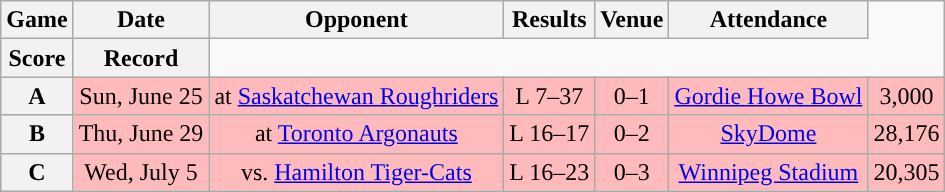<table class="wikitable" style="text-align:center">
<tr>
<th>Game</th>
<th>Date</th>
<th>Opponent</th>
<th>Results</th>
<th>Venue</th>
<th>Attendance</th>
</tr>
<tr>
<th>Score</th>
<th>Record</th>
</tr>
<tr style="background:#ffbbbb">
<th>A</th>
<td>Sun, June 25</td>
<td>at <a href='#'>Saskatchewan Roughriders</a></td>
<td>L 7–37</td>
<td>0–1</td>
<td><a href='#'>Gordie Howe Bowl</a></td>
<td>3,000</td>
</tr>
<tr style="background:#ffbbbb">
<th>B</th>
<td>Thu, June 29</td>
<td>at <a href='#'>Toronto Argonauts</a></td>
<td>L 16–17</td>
<td>0–2</td>
<td><a href='#'>SkyDome</a></td>
<td>28,176</td>
</tr>
<tr style="background:#ffbbbb">
<th>C</th>
<td>Wed, July 5</td>
<td>vs. <a href='#'>Hamilton Tiger-Cats</a></td>
<td>L 16–23</td>
<td>0–3</td>
<td><a href='#'>Winnipeg Stadium</a></td>
<td>20,305</td>
</tr>
</table>
